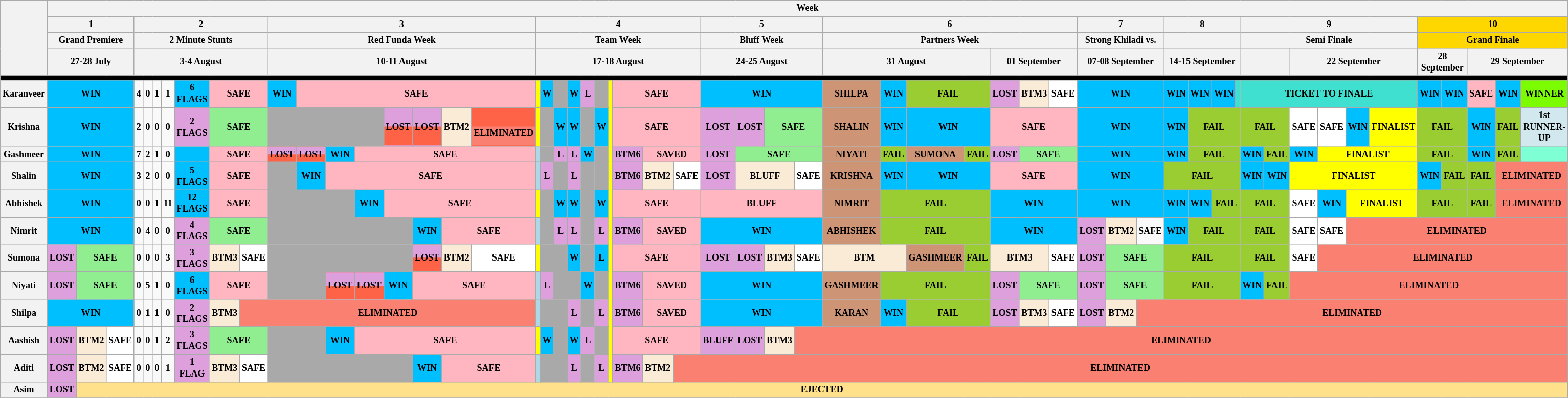<table class="wikitable" border="3" class="wikitable" style="text-align:center; font-size:75%">
<tr>
<th rowspan="4"></th>
<th colspan="57">Week</th>
</tr>
<tr>
<th colspan="3">1</th>
<th colspan="7">2</th>
<th colspan="8">3</th>
<th colspan="10">4</th>
<th colspan="4">5</th>
<th colspan="7">6</th>
<th colspan="3">7</th>
<th colspan="4">8</th>
<th colspan="6">9</th>
<th colspan="5" style="background:gold;">10</th>
</tr>
<tr>
<th colspan="3">Grand Premiere</th>
<th colspan="7">2 Minute Stunts</th>
<th colspan="8">Red Funda Week</th>
<th colspan="10">Team Week</th>
<th colspan="4">Bluff Week</th>
<th colspan="7">Partners Week</th>
<th colspan="3">Strong Khiladi vs. </th>
<th colspan="4"></th>
<th colspan="6">Semi Finale</th>
<th colspan="5" style="background:gold;"><strong>Grand Finale</strong></th>
</tr>
<tr>
<th colspan="3">27-28 July</th>
<th colspan="7">3-4 August</th>
<th colspan="8">10-11 August</th>
<th colspan="10">17-18 August</th>
<th colspan="4">24-25 August</th>
<th colspan="4">31 August</th>
<th colspan="3">01 September</th>
<th colspan="3">07-08 September</th>
<th colspan="4">14-15 September</th>
<th colspan="2"></th>
<th colspan="4">22 September</th>
<th colspan="2">28 September</th>
<th colspan="3">29 September</th>
</tr>
<tr>
<th colspan="60" style="background:#000"></th>
</tr>
<tr>
<th>Karanveer</th>
<td colspan="3" bgcolor="deepskyblue"><strong>WIN</strong></td>
<td><strong>4</strong></td>
<td><strong>0</strong></td>
<td><strong>1</strong></td>
<td><strong>1</strong></td>
<td bgcolor="deepskyblue"><strong>6 FLAGS</strong></td>
<td colspan="2" bgcolor="lightpink"><strong>SAFE</strong></td>
<td bgcolor="deepskyblue"><strong>WIN</strong></td>
<td colspan="7" bgcolor="lightpink"><strong>SAFE</strong></td>
<td bgcolor=yellow></td>
<td bgcolor="deepskyblue"><strong>W</strong></td>
<td bgcolor=darkgrey></td>
<td bgcolor="deepskyblue"><strong>W</strong></td>
<td bgcolor="plum"><strong>L</strong></td>
<td bgcolor=darkgrey></td>
<td rowspan="11" bgcolor="yellow"></td>
<td colspan="3" bgcolor="lightpink"><strong>SAFE</strong></td>
<td colspan="4" bgcolor="deepskyblue"><strong>WIN</strong></td>
<td bgcolor="#CD9575"><strong>SHILPA</strong></td>
<td bgcolor="deepskyblue"><strong>WIN</strong></td>
<td colspan="2" bgcolor="yellowgreen"><strong>FAIL</strong></td>
<td bgcolor="plum"><strong>LOST</strong></td>
<td style="background:antiquewhite;"><strong>BTM3</strong></td>
<td style="background:white;"><strong>SAFE</strong></td>
<td colspan="3" bgcolor="deepskyblue"><strong>WIN</strong></td>
<td bgcolor="deepskyblue"><strong>WIN</strong></td>
<td bgcolor="deepskyblue"><strong>WIN</strong></td>
<td bgcolor="deepskyblue"><strong>WIN</strong></td>
<td bgcolor="turquoise"></td>
<td colspan="6" bgcolor="turquoise"><strong>TICKET TO FINALE</strong></td>
<td bgcolor="deepskyblue"><strong>WIN</strong></td>
<td bgcolor="deepskyblue"><strong>WIN</strong></td>
<td style="background:lightpink;"><strong>SAFE</strong></td>
<td bgcolor="deepskyblue"><strong>WIN</strong></td>
<td style="background:#7CFC00;"><strong>WINNER</strong></td>
</tr>
<tr>
<th>Krishna</th>
<td colspan="3" bgcolor="deepskyblue"><strong>WIN</strong></td>
<td><strong>2</strong></td>
<td><strong>0</strong></td>
<td><strong>0</strong></td>
<td><strong>0</strong></td>
<td bgcolor="plum"><strong>2 FLAGS</strong></td>
<td colspan="2" style="background:lightgreen;"><strong>SAFE</strong></td>
<td colspan="4" bgcolor="darkgrey"></td>
<td style="background-image: linear-gradient( plum 50%, tomato 50%);"><strong>LOST</strong><br><strong></strong></td>
<td style="background-image: linear-gradient( plum 50%, tomato 50%);"><strong>LOST</strong><br><strong></strong></td>
<td style="background:antiquewhite;"><strong>BTM2</strong></td>
<td style="background-image: linear-gradient( tomato 50%, salmon 50%);"><strong></strong><br><strong>ELIMINATED</strong></td>
<td bgcolor=yellow></td>
<td bgcolor=darkgrey></td>
<td bgcolor="deepskyblue"><strong>W</strong></td>
<td bgcolor="deepskyblue"><strong>W</strong></td>
<td bgcolor=darkgrey></td>
<td bgcolor="deepskyblue"><strong>W</strong></td>
<td colspan="3" bgcolor="lightpink"><strong>SAFE</strong></td>
<td bgcolor="plum"><strong>LOST</strong></td>
<td bgcolor="plum"><strong>LOST</strong></td>
<td colspan="2" style="background:lightgreen;"><strong>SAFE</strong></td>
<td bgcolor="#CD9575"><strong>SHALIN</strong></td>
<td bgcolor="deepskyblue"><strong>WIN</strong></td>
<td colspan="2" bgcolor="deepskyblue"><strong>WIN</strong></td>
<td colspan="3" bgcolor="lightpink"><strong>SAFE</strong></td>
<td colspan="3" bgcolor="deepskyblue"><strong>WIN</strong></td>
<td bgcolor="deepskyblue"><strong>WIN</strong></td>
<td colspan="3" bgcolor="yellowgreen"><strong>FAIL</strong></td>
<td colspan="2" bgcolor="yellowgreen"><strong>FAIL</strong></td>
<td style="background:white;"><strong>SAFE</strong></td>
<td style="background:white;"><strong>SAFE</strong></td>
<td bgcolor="deepskyblue"><strong>WIN</strong></td>
<td bgcolor="yellow"><strong>FINALIST</strong></td>
<td colspan="2" bgcolor="yellowgreen"><strong>FAIL</strong></td>
<td bgcolor="deepskyblue"><strong>WIN</strong></td>
<td bgcolor="yellowgreen"><strong>FAIL</strong></td>
<td style="background:#D1E8EF;"><strong>1st RUNNER-UP</strong></td>
</tr>
<tr>
<th>Gashmeer</th>
<td colspan="3" bgcolor="deepskyblue"><strong>WIN</strong></td>
<td><strong>7</strong></td>
<td><strong>2</strong></td>
<td><strong>1</strong></td>
<td><strong>0</strong></td>
<td bgcolor="deepskyblue"></td>
<td colspan="2" bgcolor="lightpink"><strong>SAFE</strong></td>
<td style="background-image: linear-gradient( plum 50%, tomato 50%);"><strong>LOST</strong><br><strong></strong></td>
<td style="background-image: linear-gradient( plum 50%, tomato 50%);"><strong>LOST</strong><br><strong></strong></td>
<td bgcolor="deepskyblue"><strong>WIN</strong></td>
<td colspan="5" bgcolor="lightpink"><strong>SAFE</strong></td>
<td bgcolor=lightblue></td>
<td bgcolor=darkgrey></td>
<td bgcolor="plum"><strong>L</strong></td>
<td bgcolor="plum"><strong>L</strong></td>
<td bgcolor="deepskyblue"><strong>W</strong></td>
<td bgcolor=darkgrey></td>
<td bgcolor="plum"><strong>BTM6</strong></td>
<td colspan="2" bgcolor="lightpink"><strong>SAVED</strong></td>
<td bgcolor="plum"><strong>LOST</strong></td>
<td colspan="3" style="background:lightgreen;"><strong>SAFE</strong></td>
<td bgcolor="#CD9575"><strong>NIYATI</strong></td>
<td bgcolor="yellowgreen"><strong>FAIL</strong></td>
<td bgcolor="#CD9575"><strong>SUMONA</strong></td>
<td bgcolor="yellowgreen"><strong>FAIL</strong></td>
<td bgcolor="plum"><strong>LOST</strong></td>
<td colspan="2" style="background:lightgreen;"><strong>SAFE</strong></td>
<td colspan="3" bgcolor="deepskyblue"><strong>WIN</strong></td>
<td bgcolor="deepskyblue"><strong>WIN</strong></td>
<td colspan="3" bgcolor="yellowgreen"><strong>FAIL</strong></td>
<td bgcolor="deepskyblue"><strong>WIN</strong></td>
<td bgcolor="yellowgreen"><strong>FAIL</strong></td>
<td bgcolor="deepskyblue"><strong>WIN</strong></td>
<td colspan="3" bgcolor="yellow"><strong>FINALIST</strong></td>
<td colspan="2" bgcolor="yellowgreen"><strong>FAIL</strong></td>
<td bgcolor="deepskyblue"><strong>WIN</strong></td>
<td bgcolor="yellowgreen"><strong>FAIL</strong></td>
<td style="background:#7FFFD4;"></td>
</tr>
<tr>
<th>Shalin</th>
<td colspan="3" bgcolor="deepskyblue"><strong>WIN</strong></td>
<td><strong>3</strong></td>
<td><strong>2</strong></td>
<td><strong>0</strong></td>
<td><strong>0</strong></td>
<td bgcolor="deepskyblue"><strong>5 FLAGS</strong></td>
<td colspan="2" bgcolor="lightpink"><strong>SAFE</strong></td>
<td bgcolor="darkgrey"></td>
<td bgcolor="deepskyblue"><strong>WIN</strong></td>
<td colspan="6" bgcolor="lightpink"><strong>SAFE</strong></td>
<td bgcolor=lightblue></td>
<td bgcolor="plum"><strong>L</strong></td>
<td bgcolor=darkgrey></td>
<td bgcolor="plum"><strong>L</strong></td>
<td bgcolor=darkgrey></td>
<td bgcolor=darkgrey></td>
<td bgcolor="plum"><strong>BTM6</strong></td>
<td style="background:antiquewhite;"><strong>BTM2</strong></td>
<td style="background:white;"><strong>SAFE</strong></td>
<td bgcolor="plum"><strong>LOST</strong></td>
<td colspan=2 style="background:antiquewhite;"><strong>BLUFF</strong></td>
<td style="background:white;"><strong>SAFE</strong></td>
<td bgcolor="#CD9575"><strong>KRISHNA</strong></td>
<td bgcolor="deepskyblue"><strong>WIN</strong></td>
<td colspan="2" bgcolor="deepskyblue"><strong>WIN</strong></td>
<td colspan="3" bgcolor="lightpink"><strong>SAFE</strong></td>
<td colspan="3" bgcolor="deepskyblue"><strong>WIN</strong></td>
<td colspan="4" bgcolor="yellowgreen"><strong>FAIL</strong></td>
<td bgcolor="deepskyblue"><strong>WIN</strong></td>
<td bgcolor="deepskyblue"><strong>WIN</strong></td>
<td colspan="4" bgcolor="yellow"><strong>FINALIST</strong></td>
<td bgcolor="deepskyblue"><strong>WIN</strong></td>
<td bgcolor="yellowgreen"><strong>FAIL</strong></td>
<td bgcolor="yellowgreen"><strong>FAIL</strong></td>
<td colspan="2"  bgcolor="salmon"><strong>ELIMINATED</strong></td>
</tr>
<tr>
<th>Abhishek</th>
<td colspan="3" bgcolor="deepskyblue"><strong>WIN</strong></td>
<td><strong>0</strong></td>
<td><strong>0</strong></td>
<td><strong>1</strong></td>
<td><strong>11</strong></td>
<td bgcolor="deepskyblue"><strong>12 FLAGS</strong></td>
<td colspan="2" bgcolor="lightpink"><strong>SAFE</strong></td>
<td colspan="3" bgcolor="darkgrey"></td>
<td bgcolor="deepskyblue"><strong>WIN</strong></td>
<td colspan="4" bgcolor="lightpink"><strong>SAFE</strong></td>
<td bgcolor=yellow></td>
<td bgcolor=darkgrey></td>
<td bgcolor="deepskyblue"><strong>W</strong></td>
<td bgcolor="deepskyblue"><strong>W</strong></td>
<td bgcolor=darkgrey></td>
<td bgcolor="deepskyblue"><strong>W</strong></td>
<td colspan="3" bgcolor="lightpink"><strong>SAFE</strong></td>
<td colspan="4" bgcolor="lightpink"><strong>BLUFF</strong></td>
<td bgcolor="#CD9575"><strong>NIMRIT</strong></td>
<td colspan="3" bgcolor="yellowgreen"><strong>FAIL</strong></td>
<td colspan="3" bgcolor="deepskyblue"><strong>WIN</strong></td>
<td colspan="3" bgcolor="deepskyblue"><strong>WIN</strong></td>
<td bgcolor="deepskyblue"><strong>WIN</strong></td>
<td bgcolor="deepskyblue"><strong>WIN</strong></td>
<td colspan="2" bgcolor="yellowgreen"><strong>FAIL</strong></td>
<td colspan="2" bgcolor="yellowgreen"><strong>FAIL</strong></td>
<td style="background:white;"><strong>SAFE</strong></td>
<td bgcolor="deepskyblue"><strong>WIN</strong></td>
<td colspan="2" bgcolor="yellow"><strong>FINALIST</strong></td>
<td colspan="2" bgcolor="yellowgreen"><strong>FAIL</strong></td>
<td bgcolor="yellowgreen"><strong>FAIL</strong></td>
<td colspan="2"  bgcolor="salmon"><strong>ELIMINATED</strong></td>
</tr>
<tr>
<th>Nimrit</th>
<td colspan="3" bgcolor="deepskyblue"><strong>WIN</strong></td>
<td><strong>0</strong></td>
<td><strong>4</strong></td>
<td><strong>0</strong></td>
<td><strong>0</strong></td>
<td bgcolor="plum"><strong>4 FLAGS</strong></td>
<td colspan="2" style="background:lightgreen;"><strong>SAFE</strong></td>
<td colspan="5" bgcolor="darkgrey"></td>
<td bgcolor="deepskyblue"><strong>WIN</strong></td>
<td colspan="2" bgcolor="lightpink"><strong>SAFE</strong></td>
<td bgcolor=lightblue></td>
<td bgcolor=darkgrey></td>
<td bgcolor="plum"><strong>L</strong></td>
<td bgcolor="plum"><strong>L</strong></td>
<td bgcolor=darkgrey></td>
<td bgcolor="plum"><strong>L</strong></td>
<td bgcolor="plum"><strong>BTM6</strong></td>
<td colspan="2" bgcolor="lightpink"><strong>SAVED</strong></td>
<td colspan="4" bgcolor="deepskyblue"><strong>WIN</strong></td>
<td bgcolor="#CD9575"><strong>ABHISHEK</strong></td>
<td colspan="3" bgcolor="yellowgreen"><strong>FAIL</strong></td>
<td colspan="3" bgcolor="deepskyblue"><strong>WIN</strong></td>
<td bgcolor="plum"><strong>LOST</strong></td>
<td style="background:antiquewhite;"><strong>BTM2</strong></td>
<td><strong>SAFE</strong></td>
<td bgcolor="deepskyblue"><strong>WIN</strong></td>
<td colspan="3" bgcolor="yellowgreen"><strong>FAIL</strong></td>
<td colspan="2" bgcolor="yellowgreen"><strong>FAIL</strong></td>
<td style="background:white;"><strong>SAFE</strong></td>
<td style="background:white;"><strong>SAFE</strong></td>
<td colspan="7"  bgcolor="salmon"><strong>ELIMINATED</strong></td>
</tr>
<tr>
<th>Sumona</th>
<td bgcolor="plum"><strong>LOST</strong></td>
<td colspan="2" style="background:lightgreen;"><strong>SAFE</strong></td>
<td><strong>0</strong></td>
<td><strong>0</strong></td>
<td><strong>0</strong></td>
<td><strong>3</strong></td>
<td bgcolor="plum"><strong>3 FLAGS</strong></td>
<td style="background:antiquewhite;"><strong>BTM3</strong></td>
<td style="background:white;"><strong>SAFE</strong></td>
<td colspan="5" bgcolor="darkgrey"></td>
<td style="background-image: linear-gradient( plum 50%, tomato 50%);"><strong>LOST</strong><br><strong></strong></td>
<td style="background:antiquewhite;"><strong>BTM2</strong></td>
<td style="background:white;"><strong>SAFE</strong></td>
<td bgcolor=yellow></td>
<td colspan="2" bgcolor="darkgrey"></td>
<td bgcolor="deepskyblue"><strong>W</strong></td>
<td bgcolor=darkgrey></td>
<td bgcolor="deepskyblue"><strong>L</strong></td>
<td colspan="3" bgcolor="lightpink"><strong>SAFE</strong></td>
<td bgcolor="plum"><strong>LOST</strong></td>
<td bgcolor="plum"><strong>LOST</strong></td>
<td style="background:antiquewhite;"><strong>BTM3</strong></td>
<td style="background:white;"><strong>SAFE</strong></td>
<td colspan=2 style="background:antiquewhite;"><strong>BTM</strong></td>
<td bgcolor="#CD9575"><strong>GASHMEER</strong></td>
<td bgcolor="yellowgreen"><strong>FAIL</strong></td>
<td colspan=2 style="background:antiquewhite;"><strong>BTM3</strong></td>
<td style="background:white;"><strong>SAFE</strong></td>
<td bgcolor="plum"><strong>LOST</strong></td>
<td colspan="2" style="background:lightgreen;"><strong>SAFE</strong></td>
<td colspan="4" bgcolor="yellowgreen"><strong>FAIL</strong></td>
<td colspan="2" bgcolor="yellowgreen"><strong>FAIL</strong></td>
<td style="background:white;"><strong>SAFE</strong></td>
<td colspan="8"  bgcolor="salmon"><strong>ELIMINATED</strong></td>
</tr>
<tr>
<th>Niyati</th>
<td bgcolor="plum"><strong>LOST</strong></td>
<td colspan="2" style="background:lightgreen;"><strong>SAFE</strong></td>
<td><strong>0</strong></td>
<td><strong>5</strong></td>
<td><strong>1</strong></td>
<td><strong>0</strong></td>
<td bgcolor="deepskyblue"><strong>6 FLAGS</strong></td>
<td colspan="2" bgcolor="lightpink"><strong>SAFE</strong></td>
<td colspan="2" bgcolor="darkgrey"></td>
<td style="background-image: linear-gradient( plum 50%, tomato 50%);"><strong>LOST</strong><br><strong></strong></td>
<td style="background-image: linear-gradient( plum 50%, tomato 50%);"><strong>LOST</strong><br><strong></strong></td>
<td bgcolor="deepskyblue"><strong>WIN</strong></td>
<td colspan="3" bgcolor="lightpink"><strong>SAFE</strong></td>
<td bgcolor=lightblue></td>
<td bgcolor="plum"><strong>L</strong></td>
<td colspan="2" bgcolor="darkgrey"></td>
<td bgcolor="deepskyblue"><strong>W</strong></td>
<td bgcolor=darkgrey></td>
<td bgcolor="plum"><strong>BTM6</strong></td>
<td colspan="2" bgcolor="lightpink"><strong>SAVED</strong></td>
<td colspan="4" bgcolor="deepskyblue"><strong>WIN</strong></td>
<td bgcolor="#CD9575"><strong>GASHMEER</strong></td>
<td colspan="3" bgcolor="yellowgreen"><strong>FAIL</strong></td>
<td bgcolor="plum"><strong>LOST</strong></td>
<td colspan="2" style="background:lightgreen;"><strong>SAFE</strong></td>
<td bgcolor="plum"><strong>LOST</strong></td>
<td colspan="2" style="background:lightgreen;"><strong>SAFE</strong></td>
<td colspan="4" bgcolor="yellowgreen"><strong>FAIL</strong></td>
<td bgcolor="deepskyblue"><strong>WIN</strong></td>
<td bgcolor="yellowgreen"><strong>FAIL</strong></td>
<td colspan="9"  bgcolor="salmon"><strong>ELIMINATED</strong></td>
</tr>
<tr>
<th>Shilpa</th>
<td colspan="3" bgcolor="deepskyblue"><strong>WIN</strong></td>
<td><strong>0</strong></td>
<td><strong>1</strong></td>
<td><strong>1</strong></td>
<td><strong>0</strong></td>
<td bgcolor="plum"><strong>2 FLAGS</strong></td>
<td style="background:antiquewhite;"><strong>BTM3</strong></td>
<td colspan="9"  bgcolor="salmon"><strong>ELIMINATED</strong></td>
<td bgcolor=lightblue></td>
<td colspan="2" bgcolor="darkgrey"></td>
<td bgcolor="plum"><strong>L</strong></td>
<td bgcolor=darkgrey></td>
<td bgcolor="plum"><strong>L</strong></td>
<td bgcolor="plum"><strong>BTM6</strong></td>
<td colspan="2" bgcolor="lightpink"><strong>SAVED</strong></td>
<td colspan="4" bgcolor="deepskyblue"><strong>WIN</strong></td>
<td bgcolor="#CD9575"><strong>KARAN</strong></td>
<td bgcolor="deepskyblue"><strong>WIN</strong></td>
<td colspan="2" bgcolor="yellowgreen"><strong>FAIL</strong></td>
<td bgcolor="plum"><strong>LOST</strong></td>
<td style="background:antiquewhite;"><strong>BTM3</strong></td>
<td style="background:white;"><strong>SAFE</strong></td>
<td bgcolor="plum"><strong>LOST</strong></td>
<td style="background:antiquewhite;"><strong>BTM2</strong></td>
<td colspan="17"  bgcolor="salmon"><strong>ELIMINATED</strong></td>
</tr>
<tr>
<th>Aashish</th>
<td bgcolor="plum"><strong>LOST</strong></td>
<td style="background:antiquewhite;"><strong>BTM2</strong></td>
<td style="background:white;"><strong>SAFE</strong></td>
<td><strong>0</strong></td>
<td><strong>0</strong></td>
<td><strong>1</strong></td>
<td><strong>2</strong></td>
<td bgcolor="Plum"><strong>3 FLAGS</strong></td>
<td colspan="2" style="background:lightgreen;"><strong>SAFE</strong></td>
<td colspan="2" bgcolor="darkgrey"></td>
<td bgcolor="deepskyblue"><strong>WIN</strong></td>
<td colspan="5" bgcolor="lightpink"><strong>SAFE</strong></td>
<td bgcolor=yellow></td>
<td bgcolor="deepskyblue"><strong>W</strong></td>
<td bgcolor=darkgrey></td>
<td bgcolor="deepskyblue"><strong>W</strong></td>
<td bgcolor="plum"><strong>L</strong></td>
<td bgcolor=darkgrey></td>
<td colspan="3" bgcolor="lightpink"><strong>SAFE</strong></td>
<td bgcolor="plum"><strong>BLUFF</strong></td>
<td bgcolor="plum"><strong>LOST</strong></td>
<td style="background:antiquewhite;"><strong>BTM3</strong></td>
<td colspan="27"  bgcolor="salmon"><strong>ELIMINATED</strong></td>
</tr>
<tr>
<th>Aditi</th>
<td bgcolor="plum"><strong>LOST</strong></td>
<td style="background:antiquewhite;"><strong>BTM2</strong></td>
<td style="background:white;"><strong>SAFE</strong></td>
<td><strong>0</strong></td>
<td><strong>0</strong></td>
<td><strong>0</strong></td>
<td><strong>1</strong></td>
<td bgcolor="plum"><strong>1 FLAG</strong></td>
<td style="background:antiquewhite;"><strong>BTM3</strong></td>
<td style="background:white;"><strong>SAFE</strong></td>
<td colspan="5" bgcolor="darkgrey"></td>
<td bgcolor="deepskyblue"><strong>WIN</strong></td>
<td colspan="2" bgcolor="lightpink"><strong>SAFE</strong></td>
<td bgcolor=lightblue></td>
<td colspan="2" bgcolor="darkgrey"></td>
<td bgcolor="plum"><strong>L</strong></td>
<td bgcolor=darkgrey></td>
<td bgcolor="plum"><strong>L</strong></td>
<td bgcolor="plum"><strong>BTM6</strong></td>
<td style="background:antiquewhite;"><strong>BTM2</strong></td>
<td colspan="30"  bgcolor="salmon"><strong>ELIMINATED</strong></td>
</tr>
<tr>
<th>Asim</th>
<td bgcolor="plum"><strong>LOST</strong></td>
<td colspan="56"  bgcolor="#FFE08B"><strong>EJECTED</strong></td>
</tr>
<tr>
</tr>
</table>
